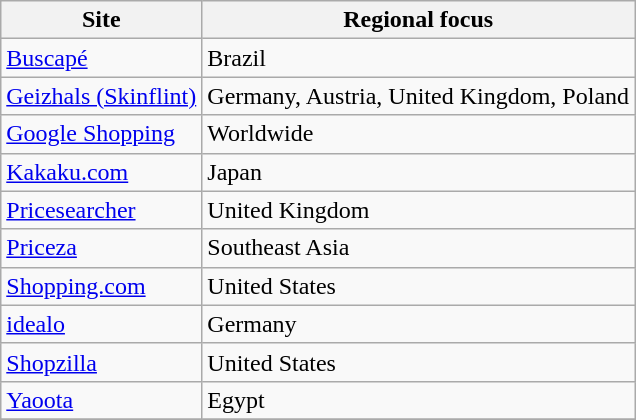<table class="wikitable sortable">
<tr>
<th>Site</th>
<th>Regional focus</th>
</tr>
<tr>
<td><a href='#'>Buscapé</a></td>
<td>Brazil</td>
</tr>
<tr>
<td><a href='#'>Geizhals (Skinflint)</a></td>
<td>Germany, Austria, United Kingdom, Poland</td>
</tr>
<tr>
<td><a href='#'>Google Shopping</a></td>
<td>Worldwide</td>
</tr>
<tr>
<td><a href='#'>Kakaku.com</a></td>
<td>Japan</td>
</tr>
<tr>
<td><a href='#'>Pricesearcher</a></td>
<td>United Kingdom</td>
</tr>
<tr>
<td><a href='#'>Priceza</a></td>
<td>Southeast Asia</td>
</tr>
<tr>
<td><a href='#'>Shopping.com</a></td>
<td>United States</td>
</tr>
<tr>
<td><a href='#'>idealo</a></td>
<td>Germany</td>
</tr>
<tr>
<td><a href='#'>Shopzilla</a></td>
<td>United States</td>
</tr>
<tr>
<td><a href='#'>Yaoota</a></td>
<td>Egypt</td>
</tr>
<tr>
</tr>
</table>
